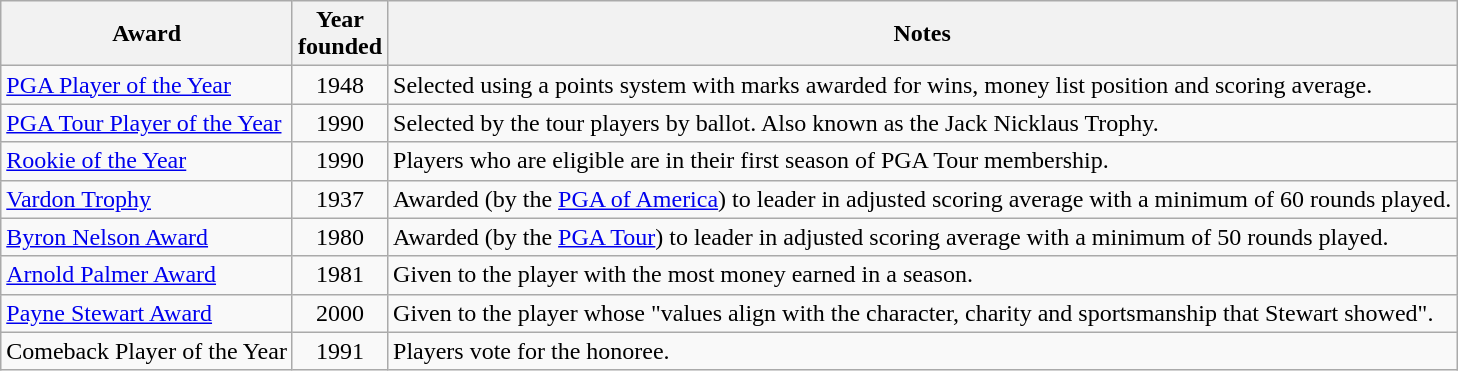<table class="wikitable">
<tr>
<th>Award</th>
<th>Year<br>founded</th>
<th>Notes</th>
</tr>
<tr>
<td><a href='#'>PGA Player of the Year</a></td>
<td align="center">1948</td>
<td>Selected using a points system with marks awarded for wins, money list position and scoring average.</td>
</tr>
<tr>
<td><a href='#'>PGA Tour Player of the Year</a></td>
<td align="center">1990</td>
<td>Selected by the tour players by ballot. Also known as the Jack Nicklaus Trophy.</td>
</tr>
<tr>
<td><a href='#'>Rookie of the Year</a></td>
<td align="center">1990</td>
<td>Players who are eligible are in their first season of PGA Tour membership.</td>
</tr>
<tr>
<td><a href='#'>Vardon Trophy</a></td>
<td align="center">1937</td>
<td>Awarded (by the <a href='#'>PGA of America</a>) to leader in adjusted scoring average with a minimum of 60 rounds played.</td>
</tr>
<tr>
<td><a href='#'>Byron Nelson Award</a></td>
<td align="center">1980</td>
<td>Awarded (by the <a href='#'>PGA Tour</a>) to leader in adjusted scoring average with a minimum of 50 rounds played.</td>
</tr>
<tr>
<td><a href='#'>Arnold Palmer Award</a></td>
<td align="center">1981</td>
<td>Given to the player with the most money earned in a season.</td>
</tr>
<tr>
<td><a href='#'>Payne Stewart Award</a></td>
<td align="center">2000</td>
<td>Given to the player whose "values align with the character, charity and sportsmanship that Stewart showed".</td>
</tr>
<tr>
<td>Comeback Player of the Year</td>
<td align="center">1991</td>
<td>Players vote for the honoree.</td>
</tr>
</table>
